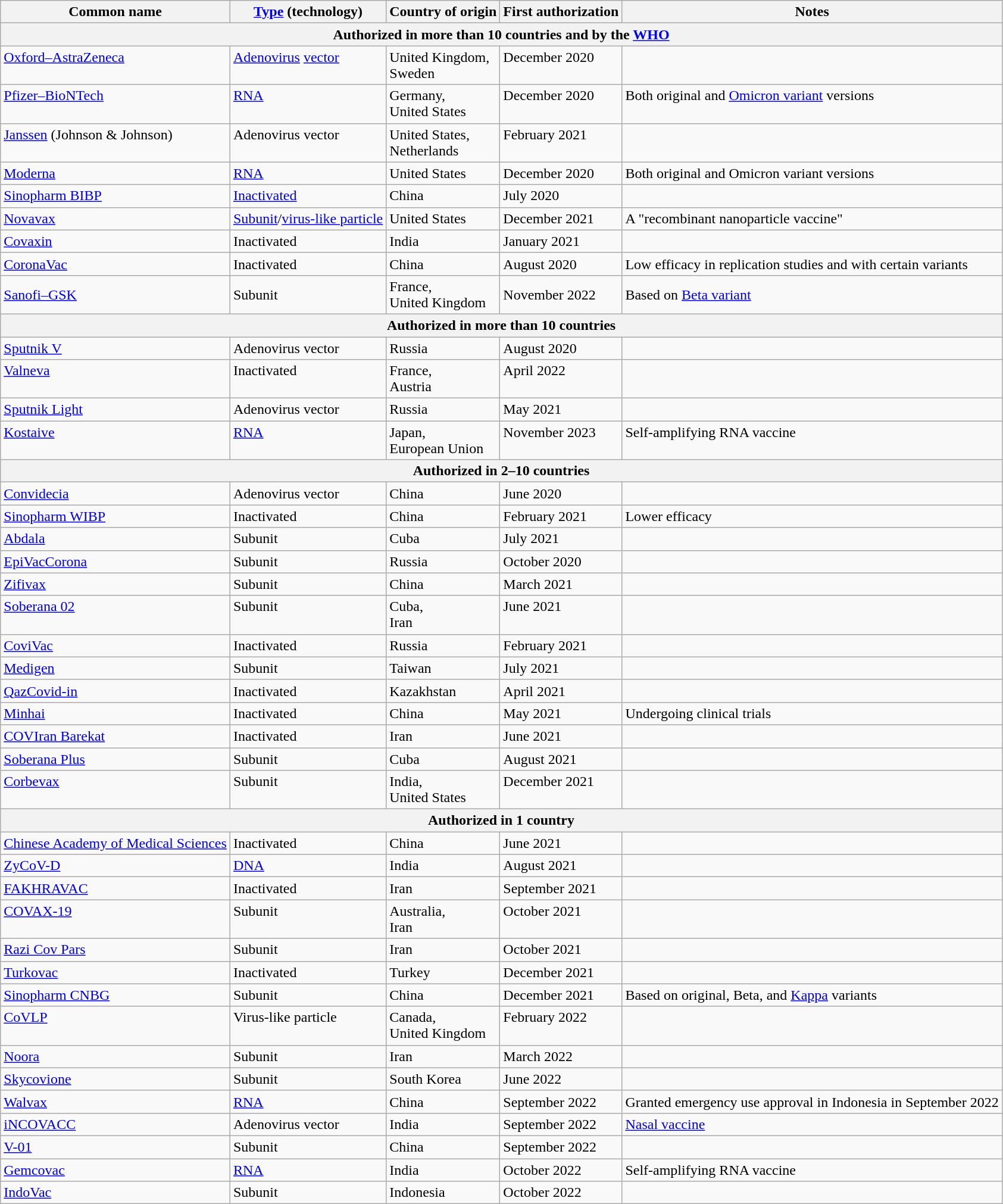<table class="wikitable sortable sticky-header mw-datatable">
<tr>
<th scope="col">Common name</th>
<th scope="col"><a href='#'>Type</a> (technology)</th>
<th scope="col">Country of origin</th>
<th>First authorization</th>
<th>Notes</th>
</tr>
<tr>
<th colspan="5">Authorized in more than 10 countries and by the <a href='#'>WHO</a></th>
</tr>
<tr valign="top">
<td><a href='#'>Oxford–AstraZeneca</a></td>
<td><a href='#'>Adenovirus</a> <a href='#'>vector</a></td>
<td>United Kingdom,<br>Sweden</td>
<td>December 2020</td>
<td></td>
</tr>
<tr valign="top">
<td><a href='#'>Pfizer–BioNTech</a></td>
<td><a href='#'>RNA</a></td>
<td>Germany,<br>United States</td>
<td>December 2020</td>
<td>Both original and <a href='#'>Omicron variant</a> versions</td>
</tr>
<tr valign="top">
<td><a href='#'>Janssen</a> (Johnson & Johnson)</td>
<td>Adenovirus vector</td>
<td>United States,<br>Netherlands</td>
<td>February 2021</td>
<td></td>
</tr>
<tr valign="top">
<td><a href='#'>Moderna</a></td>
<td><a href='#'>RNA</a></td>
<td>United States</td>
<td>December 2020</td>
<td>Both original and Omicron variant versions</td>
</tr>
<tr valign="top">
<td><a href='#'>Sinopharm BIBP</a></td>
<td><a href='#'>Inactivated</a></td>
<td>China</td>
<td>July 2020</td>
<td></td>
</tr>
<tr valign="top">
<td><a href='#'>Novavax</a></td>
<td><a href='#'>Subunit</a>/<a href='#'>virus-like particle</a></td>
<td>United States</td>
<td>December 2021</td>
<td>A "recombinant nanoparticle vaccine"</td>
</tr>
<tr valign="top">
<td><a href='#'>Covaxin</a></td>
<td>Inactivated</td>
<td>India</td>
<td>January 2021</td>
<td></td>
</tr>
<tr valign="top">
<td><a href='#'>CoronaVac</a></td>
<td>Inactivated</td>
<td>China</td>
<td>August 2020</td>
<td>Low efficacy in replication studies and with certain variants</td>
</tr>
<tr>
<td><a href='#'>Sanofi–GSK</a></td>
<td>Subunit</td>
<td>France,<br>United Kingdom</td>
<td>November 2022</td>
<td>Based on <a href='#'>Beta variant</a></td>
</tr>
<tr>
<th colspan="5">Authorized in more than 10 countries</th>
</tr>
<tr valign="top">
<td><a href='#'>Sputnik V</a></td>
<td>Adenovirus vector</td>
<td>Russia</td>
<td>August 2020</td>
<td></td>
</tr>
<tr valign="top">
<td><a href='#'>Valneva</a></td>
<td>Inactivated</td>
<td>France,<br>Austria</td>
<td>April 2022</td>
<td></td>
</tr>
<tr valign="top">
<td><a href='#'>Sputnik Light</a></td>
<td>Adenovirus vector</td>
<td>Russia</td>
<td>May 2021</td>
<td></td>
</tr>
<tr valign="top">
<td><a href='#'>Kostaive</a></td>
<td><a href='#'>RNA</a></td>
<td>Japan,<br>European Union</td>
<td>November 2023</td>
<td>Self-amplifying RNA vaccine</td>
</tr>
<tr>
<th colspan="5">Authorized in 2–10 countries</th>
</tr>
<tr valign="top">
<td><a href='#'>Convidecia</a></td>
<td>Adenovirus vector</td>
<td>China</td>
<td>June 2020</td>
<td></td>
</tr>
<tr valign="top">
<td><a href='#'>Sinopharm WIBP</a></td>
<td>Inactivated</td>
<td>China</td>
<td>February 2021</td>
<td>Lower efficacy</td>
</tr>
<tr valign="top">
<td><a href='#'>Abdala</a></td>
<td>Subunit</td>
<td>Cuba</td>
<td>July 2021</td>
<td></td>
</tr>
<tr valign="top">
<td><a href='#'>EpiVacCorona</a><wbr></td>
<td>Subunit</td>
<td>Russia</td>
<td>October 2020</td>
<td></td>
</tr>
<tr valign="top">
<td><a href='#'>Zifivax</a></td>
<td>Subunit</td>
<td>China</td>
<td>March 2021</td>
<td></td>
</tr>
<tr valign="top">
<td><a href='#'>Soberana 02</a></td>
<td>Subunit</td>
<td>Cuba,<br>Iran</td>
<td>June 2021</td>
<td></td>
</tr>
<tr valign="top">
<td><a href='#'>CoviVac</a></td>
<td>Inactivated</td>
<td>Russia</td>
<td>February 2021</td>
<td></td>
</tr>
<tr valign="top">
<td><a href='#'>Medigen</a></td>
<td>Subunit</td>
<td>Taiwan</td>
<td>July 2021</td>
<td></td>
</tr>
<tr valign="top">
<td><a href='#'>QazCovid-in</a></td>
<td>Inactivated</td>
<td>Kazakhstan</td>
<td>April 2021</td>
<td></td>
</tr>
<tr valign="top">
<td><a href='#'>Minhai</a></td>
<td>Inactivated</td>
<td>China</td>
<td>May 2021</td>
<td>Undergoing clinical trials</td>
</tr>
<tr valign="top">
<td><a href='#'>COVIran Barekat</a></td>
<td>Inactivated</td>
<td>Iran</td>
<td>June 2021</td>
<td></td>
</tr>
<tr valign="top">
<td><a href='#'>Soberana Plus</a></td>
<td>Subunit</td>
<td>Cuba</td>
<td>August 2021</td>
<td></td>
</tr>
<tr valign="top">
<td><a href='#'>Corbevax</a><wbr></td>
<td>Subunit</td>
<td>India,<br>United States</td>
<td>December 2021</td>
<td></td>
</tr>
<tr>
<th colspan="5">Authorized in 1 country</th>
</tr>
<tr valign="top">
<td><a href='#'>Chinese Academy of Medical Sciences</a></td>
<td>Inactivated</td>
<td>China</td>
<td>June 2021</td>
<td></td>
</tr>
<tr valign="top">
<td><a href='#'>ZyCoV-D</a><wbr></td>
<td><a href='#'>DNA</a></td>
<td>India</td>
<td>August 2021</td>
<td></td>
</tr>
<tr valign="top">
<td><a href='#'>FAKHRAVAC</a></td>
<td>Inactivated</td>
<td>Iran</td>
<td>September 2021</td>
<td></td>
</tr>
<tr valign="top">
<td><a href='#'>COVAX-19</a></td>
<td>Subunit</td>
<td>Australia,<br>Iran</td>
<td>October 2021</td>
<td></td>
</tr>
<tr valign="top">
<td><a href='#'>Razi Cov Pars</a></td>
<td>Subunit</td>
<td>Iran</td>
<td>October 2021</td>
<td></td>
</tr>
<tr valign="top">
<td><a href='#'>Turkovac</a></td>
<td>Inactivated</td>
<td>Turkey</td>
<td>December 2021</td>
<td></td>
</tr>
<tr valign="top">
<td><a href='#'>Sinopharm CNBG</a></td>
<td>Subunit</td>
<td>China</td>
<td>December 2021</td>
<td>Based on original, Beta, and <a href='#'>Kappa</a> variants</td>
</tr>
<tr valign="top">
<td><a href='#'>CoVLP</a></td>
<td>Virus-like particle</td>
<td>Canada,<br>United Kingdom</td>
<td>February 2022</td>
<td></td>
</tr>
<tr valign="top">
<td><a href='#'>Noora</a></td>
<td>Subunit</td>
<td>Iran</td>
<td>March 2022</td>
<td></td>
</tr>
<tr>
<td><a href='#'>Skycovione</a></td>
<td>Subunit</td>
<td>South Korea</td>
<td>June 2022</td>
<td></td>
</tr>
<tr>
<td><a href='#'>Walvax</a></td>
<td><a href='#'>RNA</a></td>
<td>China</td>
<td>September 2022</td>
<td>Granted emergency use approval in Indonesia in September 2022</td>
</tr>
<tr>
<td><a href='#'>iNCOVACC</a></td>
<td>Adenovirus vector</td>
<td>India</td>
<td>September 2022</td>
<td><a href='#'>Nasal vaccine</a></td>
</tr>
<tr>
<td><a href='#'>V-01</a></td>
<td>Subunit</td>
<td>China</td>
<td>September 2022</td>
<td></td>
</tr>
<tr>
<td><a href='#'>Gemcovac</a></td>
<td><a href='#'>RNA</a></td>
<td>India</td>
<td>October 2022</td>
<td>Self-amplifying RNA vaccine</td>
</tr>
<tr>
<td><a href='#'>IndoVac</a></td>
<td>Subunit</td>
<td>Indonesia</td>
<td>October 2022</td>
<td></td>
</tr>
</table>
